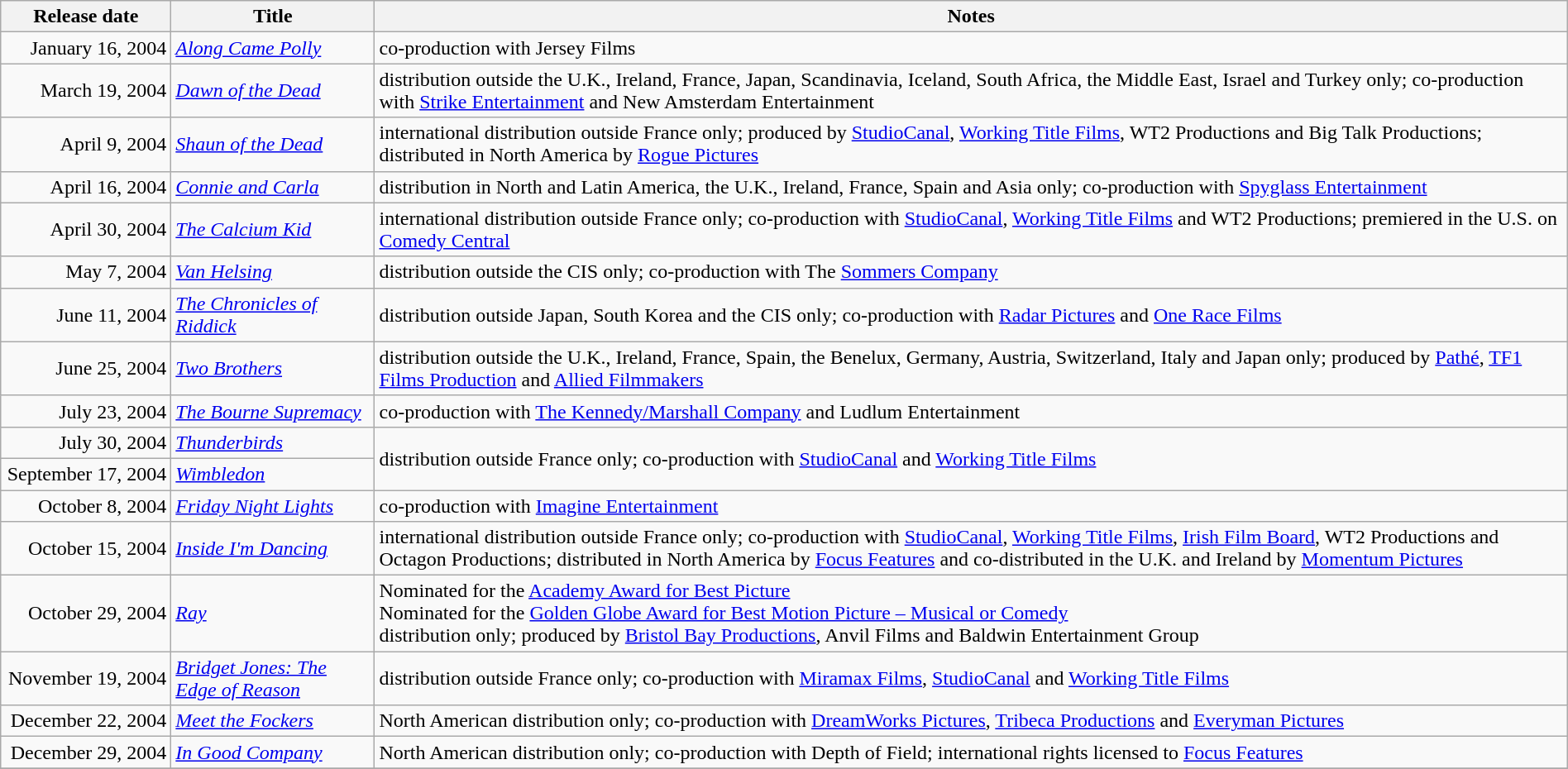<table class="wikitable sortable" style=width:100%;">
<tr>
<th scope="col" style=width:130px;">Release date</th>
<th>Title</th>
<th>Notes</th>
</tr>
<tr>
<td style="text-align:right;">January 16, 2004</td>
<td><em><a href='#'>Along Came Polly</a></em></td>
<td>co-production with Jersey Films</td>
</tr>
<tr>
<td style="text-align:right;">March 19, 2004</td>
<td><em><a href='#'>Dawn of the Dead</a></em></td>
<td>distribution outside the U.K., Ireland, France, Japan, Scandinavia, Iceland, South Africa, the Middle East, Israel and Turkey only; co-production with <a href='#'>Strike Entertainment</a> and New Amsterdam Entertainment</td>
</tr>
<tr>
<td style="text-align:right;">April 9, 2004</td>
<td><em><a href='#'>Shaun of the Dead</a></em></td>
<td>international distribution outside France only; produced by <a href='#'>StudioCanal</a>, <a href='#'>Working Title Films</a>, WT2 Productions and Big Talk Productions; distributed in North America by <a href='#'>Rogue Pictures</a></td>
</tr>
<tr>
<td style="text-align:right;">April 16, 2004</td>
<td><em><a href='#'>Connie and Carla</a></em></td>
<td>distribution in North and Latin America, the U.K., Ireland, France, Spain and Asia only; co-production with <a href='#'>Spyglass Entertainment</a></td>
</tr>
<tr>
<td style="text-align:right;">April 30, 2004</td>
<td><em><a href='#'>The Calcium Kid</a></em></td>
<td>international distribution outside France only; co-production with <a href='#'>StudioCanal</a>, <a href='#'>Working Title Films</a> and WT2 Productions; premiered in the U.S. on <a href='#'>Comedy Central</a></td>
</tr>
<tr>
<td style="text-align:right;">May 7, 2004</td>
<td><em><a href='#'>Van Helsing</a></em></td>
<td>distribution outside the CIS only; co-production with The <a href='#'>Sommers Company</a></td>
</tr>
<tr>
<td style="text-align:right;">June 11, 2004</td>
<td><em><a href='#'>The Chronicles of Riddick</a></em></td>
<td>distribution outside Japan, South Korea and the CIS only; co-production with <a href='#'>Radar Pictures</a> and <a href='#'>One Race Films</a></td>
</tr>
<tr>
<td style="text-align:right;">June 25, 2004</td>
<td><em><a href='#'>Two Brothers</a></em></td>
<td>distribution outside the U.K., Ireland, France, Spain, the Benelux, Germany, Austria, Switzerland, Italy and Japan only; produced by <a href='#'>Pathé</a>, <a href='#'>TF1 Films Production</a> and <a href='#'>Allied Filmmakers</a></td>
</tr>
<tr>
<td style="text-align:right;">July 23, 2004</td>
<td><em><a href='#'>The Bourne Supremacy</a></em></td>
<td>co-production with <a href='#'>The Kennedy/Marshall Company</a> and Ludlum Entertainment</td>
</tr>
<tr>
<td style="text-align:right;">July 30, 2004</td>
<td><em><a href='#'>Thunderbirds</a></em></td>
<td rowspan="2">distribution outside France only; co-production with <a href='#'>StudioCanal</a> and <a href='#'>Working Title Films</a></td>
</tr>
<tr>
<td style="text-align:right;">September 17, 2004</td>
<td><em><a href='#'>Wimbledon</a></em></td>
</tr>
<tr>
<td style="text-align:right;">October 8, 2004</td>
<td><em><a href='#'>Friday Night Lights</a></em></td>
<td>co-production with <a href='#'>Imagine Entertainment</a></td>
</tr>
<tr>
<td style="text-align:right;">October 15, 2004</td>
<td><em><a href='#'>Inside I'm Dancing</a></em></td>
<td>international distribution outside France only; co-production with <a href='#'>StudioCanal</a>, <a href='#'>Working Title Films</a>, <a href='#'>Irish Film Board</a>, WT2 Productions and Octagon Productions; distributed in North America by <a href='#'>Focus Features</a> and co-distributed in the U.K. and Ireland by <a href='#'>Momentum Pictures</a></td>
</tr>
<tr>
<td style="text-align:right;">October 29, 2004</td>
<td><em><a href='#'>Ray</a></em></td>
<td>Nominated for the <a href='#'>Academy Award for Best Picture</a><br>Nominated for the <a href='#'>Golden Globe Award for Best Motion Picture – Musical or Comedy</a><br>distribution only; produced by <a href='#'>Bristol Bay Productions</a>, Anvil Films and Baldwin Entertainment Group</td>
</tr>
<tr>
<td style="text-align:right;">November 19, 2004</td>
<td><em><a href='#'>Bridget Jones: The Edge of Reason</a></em></td>
<td>distribution outside France only; co-production with <a href='#'>Miramax Films</a>, <a href='#'>StudioCanal</a> and <a href='#'>Working Title Films</a></td>
</tr>
<tr>
<td style="text-align:right;">December 22, 2004</td>
<td><em><a href='#'>Meet the Fockers</a></em></td>
<td>North American distribution only; co-production with <a href='#'>DreamWorks Pictures</a>, <a href='#'>Tribeca Productions</a> and <a href='#'>Everyman Pictures</a></td>
</tr>
<tr>
<td style="text-align:right;">December 29, 2004</td>
<td><em><a href='#'>In Good Company</a></em></td>
<td>North American distribution only; co-production with Depth of Field; international rights licensed to <a href='#'>Focus Features</a></td>
</tr>
<tr>
</tr>
</table>
